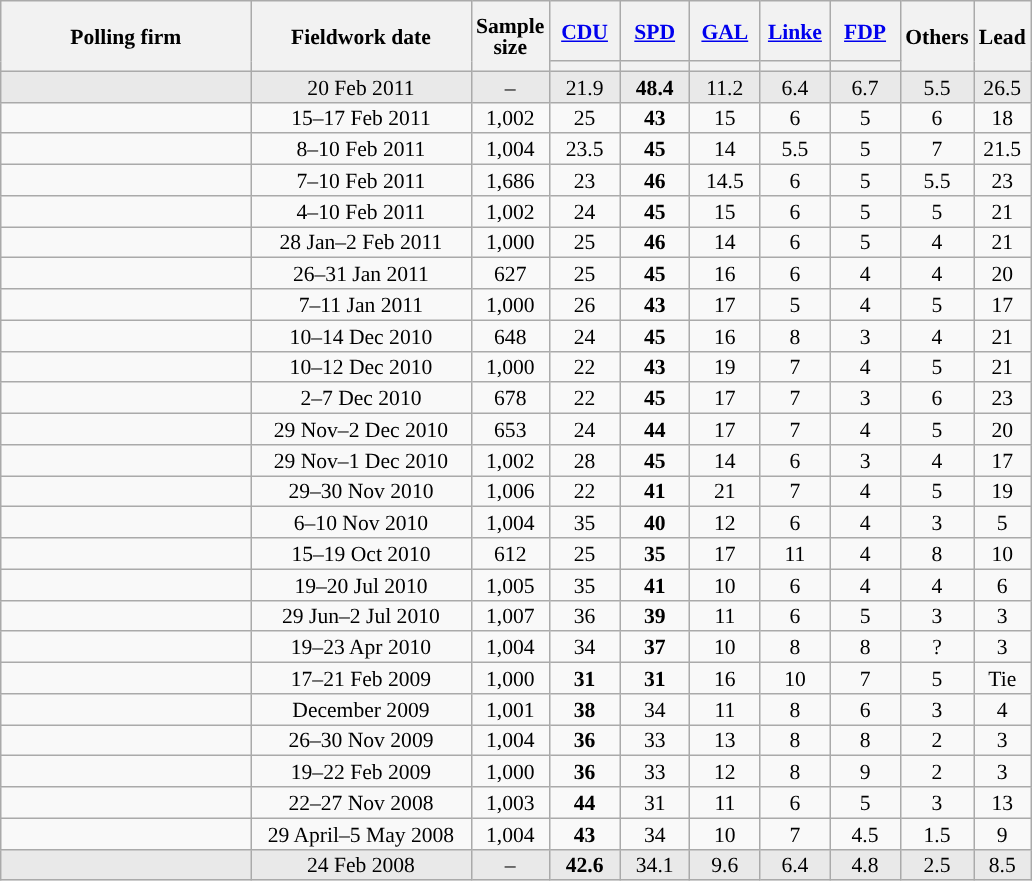<table class="wikitable sortable" style="text-align:center;font-size:90%;line-height:14px;">
<tr style="height:40px;">
<th style="width:160px;" rowspan="2">Polling firm</th>
<th style="width:140px;" rowspan="2">Fieldwork date</th>
<th style="width:35px;" rowspan="2">Sample<br>size</th>
<th class="unsortable" style="width:40px;"><a href='#'>CDU</a></th>
<th class="unsortable" style="width:40px;"><a href='#'>SPD</a></th>
<th class="unsortable" style="width:40px;"><a href='#'>GAL</a></th>
<th class="unsortable" style="width:40px;"><a href='#'>Linke</a></th>
<th class="unsortable" style="width:40px;"><a href='#'>FDP</a></th>
<th class="unsortable" style="width:40px;" rowspan="2">Others</th>
<th style="width:30px;" rowspan="2">Lead</th>
</tr>
<tr>
<th style="background:"></th>
<th style="background:"></th>
<th style="background:"></th>
<th style="background:"></th>
<th style="background:"></th>
</tr>
<tr style="background:#E9E9E9;">
<td></td>
<td data-sort-value="2011-02-20">20 Feb 2011</td>
<td>–</td>
<td>21.9</td>
<td><strong>48.4</strong></td>
<td>11.2</td>
<td>6.4</td>
<td>6.7</td>
<td>5.5</td>
<td style="background:">26.5</td>
</tr>
<tr>
<td></td>
<td data-sort-value="2011-02-17">15–17 Feb 2011</td>
<td>1,002</td>
<td>25</td>
<td><strong>43</strong></td>
<td>15</td>
<td>6</td>
<td>5</td>
<td>6</td>
<td style="background:">18</td>
</tr>
<tr>
<td></td>
<td data-sort-value="2011-02-10">8–10 Feb 2011</td>
<td>1,004</td>
<td>23.5</td>
<td><strong>45</strong></td>
<td>14</td>
<td>5.5</td>
<td>5</td>
<td>7</td>
<td style="background:">21.5</td>
</tr>
<tr>
<td></td>
<td data-sort-value="2011-02-11">7–10 Feb 2011</td>
<td>1,686</td>
<td>23</td>
<td><strong>46</strong></td>
<td>14.5</td>
<td>6</td>
<td>5</td>
<td>5.5</td>
<td style="background:">23</td>
</tr>
<tr>
<td></td>
<td data-sort-value="2011-02-13">4–10 Feb 2011</td>
<td>1,002</td>
<td>24</td>
<td><strong>45</strong></td>
<td>15</td>
<td>6</td>
<td>5</td>
<td>5</td>
<td style="background:">21</td>
</tr>
<tr>
<td></td>
<td data-sort-value="2011-02-03">28 Jan–2 Feb 2011</td>
<td>1,000</td>
<td>25</td>
<td><strong>46</strong></td>
<td>14</td>
<td>6</td>
<td>5</td>
<td>4</td>
<td style="background:">21</td>
</tr>
<tr>
<td></td>
<td data-sort-value="2011-02-01">26–31 Jan 2011</td>
<td>627</td>
<td>25</td>
<td><strong>45</strong></td>
<td>16</td>
<td>6</td>
<td>4</td>
<td>4</td>
<td style="background:">20</td>
</tr>
<tr>
<td></td>
<td data-sort-value="2011-01-13">7–11 Jan 2011</td>
<td>1,000</td>
<td>26</td>
<td><strong>43</strong></td>
<td>17</td>
<td>5</td>
<td>4</td>
<td>5</td>
<td style="background:">17</td>
</tr>
<tr>
<td></td>
<td data-sort-value="2010-12-15">10–14 Dec 2010</td>
<td>648</td>
<td>24</td>
<td><strong>45</strong></td>
<td>16</td>
<td>8</td>
<td>3</td>
<td>4</td>
<td style="background:">21</td>
</tr>
<tr>
<td></td>
<td data-sort-value="2010-12-13">10–12 Dec 2010</td>
<td>1,000</td>
<td>22</td>
<td><strong>43</strong></td>
<td>19</td>
<td>7</td>
<td>4</td>
<td>5</td>
<td style="background:">21</td>
</tr>
<tr>
<td></td>
<td data-sort-value="2010-12-08">2–7 Dec 2010</td>
<td>678</td>
<td>22</td>
<td><strong>45</strong></td>
<td>17</td>
<td>7</td>
<td>3</td>
<td>6</td>
<td style="background:">23</td>
</tr>
<tr>
<td></td>
<td data-sort-value="2010-12-02">29 Nov–2 Dec 2010</td>
<td>653</td>
<td>24</td>
<td><strong>44</strong></td>
<td>17</td>
<td>7</td>
<td>4</td>
<td>5</td>
<td style="background:">20</td>
</tr>
<tr>
<td></td>
<td data-sort-value="2010-12-01">29 Nov–1 Dec 2010</td>
<td>1,002</td>
<td>28</td>
<td><strong>45</strong></td>
<td>14</td>
<td>6</td>
<td>3</td>
<td>4</td>
<td style="background:">17</td>
</tr>
<tr>
<td></td>
<td data-sort-value="2010-12-01">29–30 Nov 2010</td>
<td>1,006</td>
<td>22</td>
<td><strong>41</strong></td>
<td>21</td>
<td>7</td>
<td>4</td>
<td>5</td>
<td style="background:">19</td>
</tr>
<tr>
<td></td>
<td data-sort-value="2010-11-12">6–10 Nov 2010</td>
<td>1,004</td>
<td>35</td>
<td><strong>40</strong></td>
<td>12</td>
<td>6</td>
<td>4</td>
<td>3</td>
<td style="background:">5</td>
</tr>
<tr>
<td></td>
<td data-sort-value="2010-10-20">15–19 Oct 2010</td>
<td>612</td>
<td>25</td>
<td><strong>35</strong></td>
<td>17</td>
<td>11</td>
<td>4</td>
<td>8</td>
<td style="background:">10</td>
</tr>
<tr>
<td></td>
<td data-sort-value="2010-07-21">19–20 Jul 2010</td>
<td>1,005</td>
<td>35</td>
<td><strong>41</strong></td>
<td>10</td>
<td>6</td>
<td>4</td>
<td>4</td>
<td style="background:">6</td>
</tr>
<tr>
<td></td>
<td data-sort-value="2010-07-08">29 Jun–2 Jul 2010</td>
<td>1,007</td>
<td>36</td>
<td><strong>39</strong></td>
<td>11</td>
<td>6</td>
<td>5</td>
<td>3</td>
<td style="background:">3</td>
</tr>
<tr>
<td></td>
<td data-sort-value="2010-04-26">19–23 Apr 2010</td>
<td>1,004</td>
<td>34</td>
<td><strong>37</strong></td>
<td>10</td>
<td>8</td>
<td>8</td>
<td>?</td>
<td style="background:">3</td>
</tr>
<tr>
<td></td>
<td data-sort-value="2010-02-22">17–21 Feb 2009</td>
<td>1,000</td>
<td><strong>31</strong></td>
<td><strong>31</strong></td>
<td>16</td>
<td>10</td>
<td>7</td>
<td>5</td>
<td data-sort-value="0">Tie</td>
</tr>
<tr>
<td></td>
<td data-sort-value="2009-12-20">December 2009</td>
<td>1,001</td>
<td><strong>38</strong></td>
<td>34</td>
<td>11</td>
<td>8</td>
<td>6</td>
<td>3</td>
<td style="background:">4</td>
</tr>
<tr>
<td></td>
<td data-sort-value="2009-12-02">26–30 Nov 2009</td>
<td>1,004</td>
<td><strong>36</strong></td>
<td>33</td>
<td>13</td>
<td>8</td>
<td>8</td>
<td>2</td>
<td style="background:">3</td>
</tr>
<tr>
<td></td>
<td data-sort-value="2009-02-26">19–22 Feb 2009</td>
<td>1,000</td>
<td><strong>36</strong></td>
<td>33</td>
<td>12</td>
<td>8</td>
<td>9</td>
<td>2</td>
<td style="background:">3</td>
</tr>
<tr>
<td></td>
<td data-sort-value="2008-11-28">22–27 Nov 2008</td>
<td>1,003</td>
<td><strong>44</strong></td>
<td>31</td>
<td>11</td>
<td>6</td>
<td>5</td>
<td>3</td>
<td style="background:">13</td>
</tr>
<tr>
<td></td>
<td data-sort-value="2008-05-06">29 April–5 May 2008</td>
<td>1,004</td>
<td><strong>43</strong></td>
<td>34</td>
<td>10</td>
<td>7</td>
<td>4.5</td>
<td>1.5</td>
<td style="background:">9</td>
</tr>
<tr style="background:#E9E9E9;">
<td></td>
<td data-sort-value="2008-02-24">24 Feb 2008</td>
<td>–</td>
<td><strong>42.6</strong></td>
<td>34.1</td>
<td>9.6</td>
<td>6.4</td>
<td>4.8</td>
<td>2.5</td>
<td style="background:">8.5</td>
</tr>
</table>
